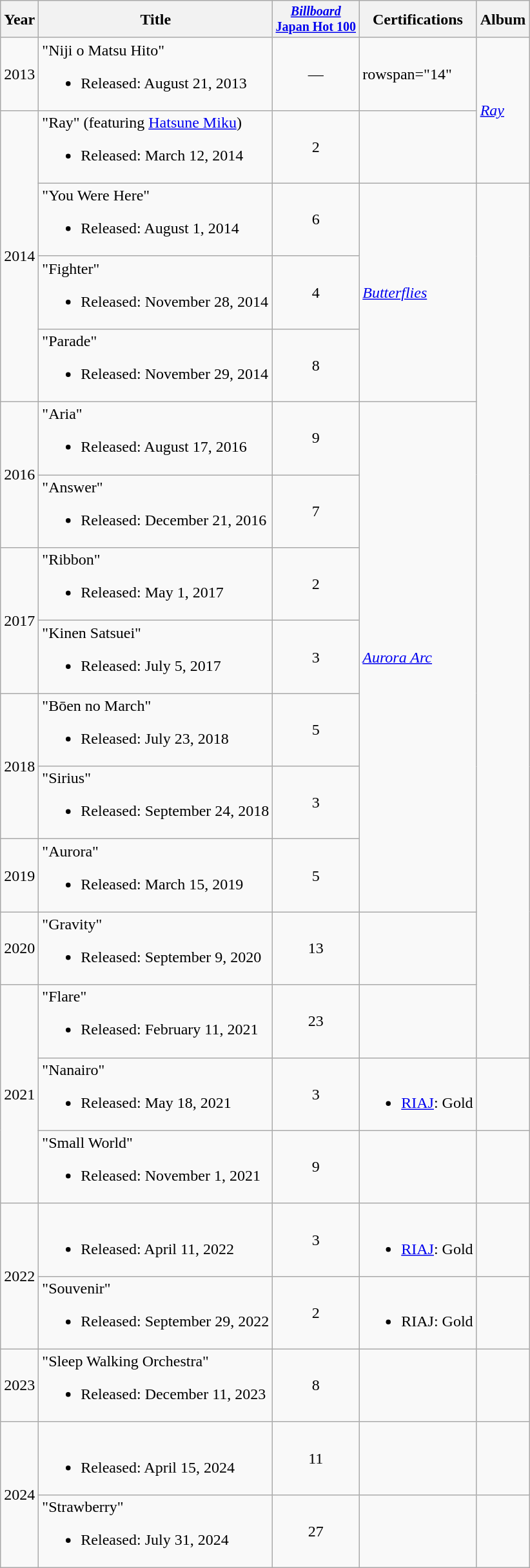<table class="wikitable">
<tr>
<th>Year</th>
<th>Title</th>
<th style="font-size:smaller;"><a href='#'><em>Billboard</em><br>Japan Hot 100</a><br></th>
<th>Certifications</th>
<th>Album</th>
</tr>
<tr>
<td>2013</td>
<td>"Niji o Matsu Hito"<br><ul><li>Released: August 21, 2013</li></ul></td>
<td align="center">—</td>
<td>rowspan="14" </td>
<td rowspan="2"><em><a href='#'>Ray</a></em></td>
</tr>
<tr>
<td rowspan="4">2014</td>
<td>"Ray" (featuring <a href='#'>Hatsune Miku</a>)<br><ul><li>Released: March 12, 2014</li></ul></td>
<td align="center">2</td>
</tr>
<tr>
<td>"You Were Here"<br><ul><li>Released: August 1, 2014</li></ul></td>
<td align="center">6</td>
<td rowspan="3"><em><a href='#'>Butterflies</a></em></td>
</tr>
<tr>
<td>"Fighter"<br><ul><li>Released: November 28, 2014</li></ul></td>
<td align="center">4</td>
</tr>
<tr>
<td>"Parade"<br><ul><li>Released: November 29, 2014</li></ul></td>
<td align="center">8</td>
</tr>
<tr>
<td rowspan="2">2016</td>
<td>"Aria"<br><ul><li>Released: August 17, 2016</li></ul></td>
<td align="center">9</td>
<td rowspan="7"><em><a href='#'>Aurora Arc</a></em></td>
</tr>
<tr>
<td>"Answer"<br><ul><li>Released: December 21, 2016</li></ul></td>
<td align="center">7</td>
</tr>
<tr>
<td rowspan= "2">2017</td>
<td>"Ribbon"<br><ul><li>Released: May 1, 2017</li></ul></td>
<td align="center">2</td>
</tr>
<tr>
<td>"Kinen Satsuei"<br><ul><li>Released: July 5, 2017</li></ul></td>
<td align="center">3</td>
</tr>
<tr>
<td rowspan="2">2018</td>
<td>"Bōen no March"<br><ul><li>Released: July 23, 2018</li></ul></td>
<td align="center">5</td>
</tr>
<tr>
<td>"Sirius"<br><ul><li>Released: September 24, 2018</li></ul></td>
<td align="center">3</td>
</tr>
<tr>
<td>2019</td>
<td>"Aurora"<br><ul><li>Released: March 15, 2019</li></ul></td>
<td align="center">5</td>
</tr>
<tr>
<td>2020</td>
<td>"Gravity"<br><ul><li>Released: September 9, 2020</li></ul></td>
<td align="center">13</td>
<td></td>
</tr>
<tr>
<td rowspan="3">2021</td>
<td>"Flare"<br><ul><li>Released: February 11, 2021</li></ul></td>
<td align="center">23</td>
<td></td>
</tr>
<tr>
<td>"Nanairo"<br><ul><li>Released: May 18, 2021</li></ul></td>
<td align="center">3</td>
<td><br><ul><li><a href='#'>RIAJ</a>: Gold </li></ul></td>
<td></td>
</tr>
<tr>
<td>"Small World"<br><ul><li>Released: November 1, 2021</li></ul></td>
<td align="center">9</td>
<td></td>
<td></td>
</tr>
<tr>
<td rowspan="2">2022</td>
<td><br><ul><li>Released: April 11, 2022</li></ul></td>
<td align="center">3</td>
<td><br><ul><li><a href='#'>RIAJ</a>: Gold </li></ul></td>
<td></td>
</tr>
<tr>
<td>"Souvenir"<br><ul><li>Released: September 29, 2022</li></ul></td>
<td align="center">2</td>
<td><br><ul><li>RIAJ: Gold </li></ul></td>
</tr>
<tr>
<td>2023</td>
<td>"Sleep Walking Orchestra"<br><ul><li>Released: December 11, 2023</li></ul></td>
<td align="center">8</td>
<td></td>
<td></td>
</tr>
<tr>
<td rowspan="2">2024</td>
<td><br><ul><li>Released: April 15, 2024</li></ul></td>
<td align="center">11</td>
<td></td>
<td></td>
</tr>
<tr>
<td>"Strawberry"<br><ul><li>Released: July 31, 2024</li></ul></td>
<td align="center">27</td>
<td></td>
<td></td>
</tr>
</table>
